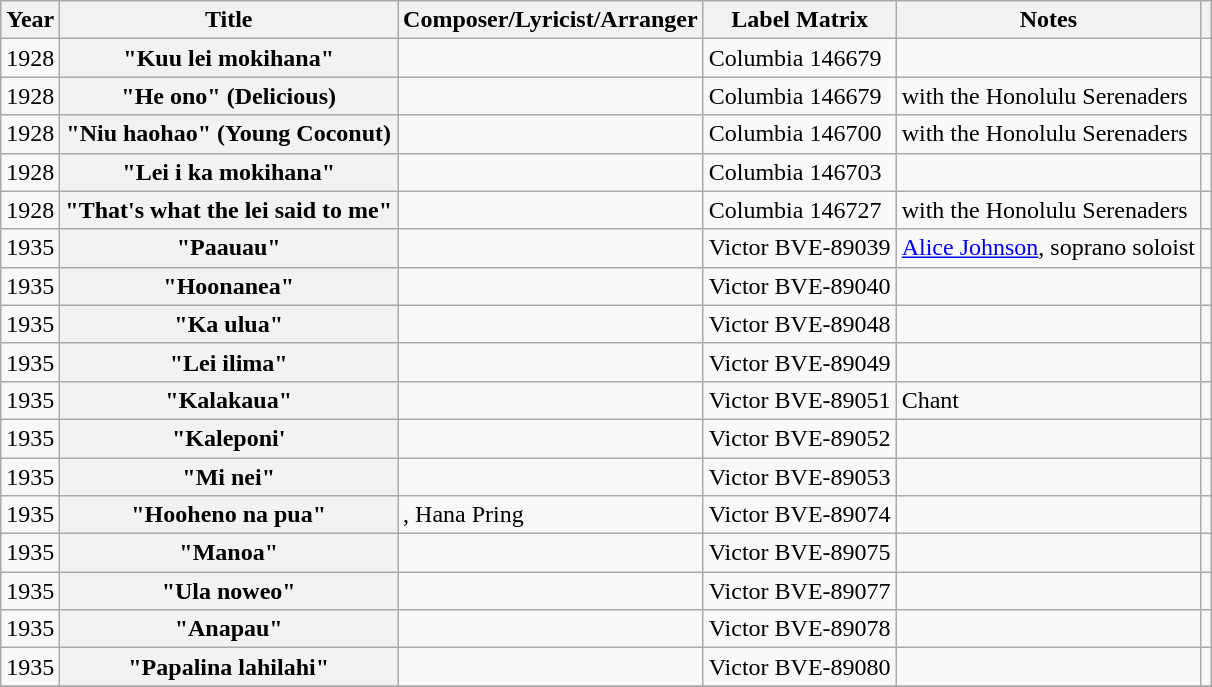<table class="wikitable sortable plainrowheaders">
<tr>
<th scope="col">Year</th>
<th scope="col">Title</th>
<th scope="col">Composer/Lyricist/Arranger</th>
<th scope="col">Label Matrix</th>
<th scope="col" class="unsortable">Notes</th>
<th scope="col" class="unsortable"></th>
</tr>
<tr>
<td>1928</td>
<th scope="row">"Kuu lei mokihana"</th>
<td></td>
<td>Columbia 146679</td>
<td></td>
<td align="center"></td>
</tr>
<tr>
<td>1928</td>
<th scope="row">"He ono" (Delicious)</th>
<td></td>
<td>Columbia 146679</td>
<td>with the Honolulu Serenaders</td>
<td align="center"></td>
</tr>
<tr>
<td>1928</td>
<th scope="row">"Niu haohao" (Young Coconut)</th>
<td></td>
<td>Columbia 146700</td>
<td>with the Honolulu Serenaders</td>
<td align="center"></td>
</tr>
<tr>
<td>1928</td>
<th scope="row">"Lei i ka mokihana"</th>
<td></td>
<td>Columbia 146703</td>
<td></td>
<td align="center"></td>
</tr>
<tr>
<td>1928</td>
<th scope="row">"That's what the lei said to me"</th>
<td></td>
<td>Columbia 146727</td>
<td>with the Honolulu Serenaders</td>
<td align="center"></td>
</tr>
<tr>
<td>1935</td>
<th scope="row">"Paauau"</th>
<td></td>
<td>Victor BVE-89039</td>
<td><a href='#'>Alice Johnson</a>, soprano soloist</td>
<td align="center"></td>
</tr>
<tr>
<td>1935</td>
<th scope="row">"Hoonanea"</th>
<td></td>
<td>Victor BVE-89040</td>
<td></td>
<td align="center"></td>
</tr>
<tr>
<td>1935</td>
<th scope="row">"Ka ulua"</th>
<td></td>
<td>Victor BVE-89048</td>
<td></td>
<td align="center"></td>
</tr>
<tr>
<td>1935</td>
<th scope="row">"Lei ilima"</th>
<td></td>
<td>Victor BVE-89049</td>
<td></td>
<td align="center"></td>
</tr>
<tr>
<td>1935</td>
<th scope="row">"Kalakaua"</th>
<td></td>
<td>Victor BVE-89051</td>
<td>Chant</td>
<td align="center"></td>
</tr>
<tr>
<td>1935</td>
<th scope="row">"Kaleponi'</th>
<td></td>
<td>Victor BVE-89052</td>
<td></td>
<td align="center"></td>
</tr>
<tr>
<td>1935</td>
<th scope="row">"Mi nei"</th>
<td></td>
<td>Victor BVE-89053</td>
<td></td>
<td align="center"></td>
</tr>
<tr>
<td>1935</td>
<th scope="row">"Hooheno na pua"</th>
<td>, Hana Pring</td>
<td>Victor BVE-89074</td>
<td></td>
<td align="center"></td>
</tr>
<tr>
<td>1935</td>
<th scope="row">"Manoa"</th>
<td></td>
<td>Victor BVE-89075</td>
<td></td>
<td align="center"></td>
</tr>
<tr>
<td>1935</td>
<th scope="row">"Ula noweo"</th>
<td></td>
<td>Victor BVE-89077</td>
<td></td>
<td align="center"></td>
</tr>
<tr>
<td>1935</td>
<th scope="row">"Anapau"</th>
<td></td>
<td>Victor BVE-89078</td>
<td></td>
<td align="center"></td>
</tr>
<tr>
<td>1935</td>
<th scope="row">"Papalina lahilahi"</th>
<td></td>
<td>Victor BVE-89080</td>
<td></td>
<td align="center"></td>
</tr>
<tr>
</tr>
</table>
